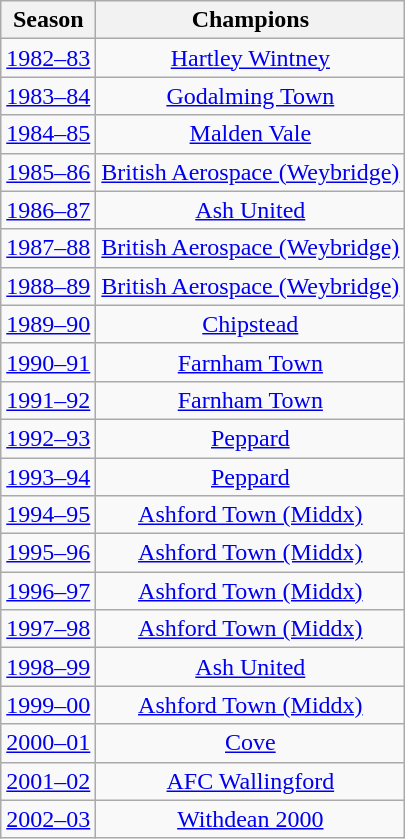<table class="wikitable" style="text-align: center">
<tr>
<th>Season</th>
<th>Champions</th>
</tr>
<tr>
<td><a href='#'>1982–83</a></td>
<td><a href='#'>Hartley Wintney</a></td>
</tr>
<tr>
<td><a href='#'>1983–84</a></td>
<td><a href='#'>Godalming Town</a></td>
</tr>
<tr>
<td><a href='#'>1984–85</a></td>
<td><a href='#'>Malden Vale</a></td>
</tr>
<tr>
<td><a href='#'>1985–86</a></td>
<td><a href='#'>British Aerospace (Weybridge)</a></td>
</tr>
<tr>
<td><a href='#'>1986–87</a></td>
<td><a href='#'>Ash United</a></td>
</tr>
<tr>
<td><a href='#'>1987–88</a></td>
<td><a href='#'>British Aerospace (Weybridge)</a></td>
</tr>
<tr>
<td><a href='#'>1988–89</a></td>
<td><a href='#'>British Aerospace (Weybridge)</a></td>
</tr>
<tr>
<td><a href='#'>1989–90</a></td>
<td><a href='#'>Chipstead</a></td>
</tr>
<tr>
<td><a href='#'>1990–91</a></td>
<td><a href='#'>Farnham Town</a></td>
</tr>
<tr>
<td><a href='#'>1991–92</a></td>
<td><a href='#'>Farnham Town</a></td>
</tr>
<tr>
<td><a href='#'>1992–93</a></td>
<td><a href='#'>Peppard</a></td>
</tr>
<tr>
<td><a href='#'>1993–94</a></td>
<td><a href='#'>Peppard</a></td>
</tr>
<tr>
<td><a href='#'>1994–95</a></td>
<td><a href='#'>Ashford Town (Middx)</a></td>
</tr>
<tr>
<td><a href='#'>1995–96</a></td>
<td><a href='#'>Ashford Town (Middx)</a></td>
</tr>
<tr>
<td><a href='#'>1996–97</a></td>
<td><a href='#'>Ashford Town (Middx)</a></td>
</tr>
<tr>
<td><a href='#'>1997–98</a></td>
<td><a href='#'>Ashford Town (Middx)</a></td>
</tr>
<tr>
<td><a href='#'>1998–99</a></td>
<td><a href='#'>Ash United</a></td>
</tr>
<tr>
<td><a href='#'>1999–00</a></td>
<td><a href='#'>Ashford Town (Middx)</a></td>
</tr>
<tr>
<td><a href='#'>2000–01</a></td>
<td><a href='#'>Cove</a></td>
</tr>
<tr>
<td><a href='#'>2001–02</a></td>
<td><a href='#'>AFC Wallingford</a></td>
</tr>
<tr>
<td><a href='#'>2002–03</a></td>
<td><a href='#'>Withdean 2000</a></td>
</tr>
</table>
